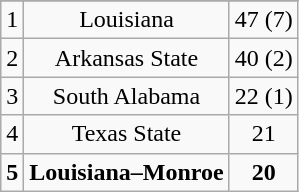<table class="wikitable" style="display: inline-table;">
<tr align="center">
</tr>
<tr align="center">
<td>1</td>
<td>Louisiana</td>
<td>47 (7)</td>
</tr>
<tr align="center">
<td>2</td>
<td>Arkansas State</td>
<td>40 (2)</td>
</tr>
<tr align="center">
<td>3</td>
<td>South Alabama</td>
<td>22 (1)</td>
</tr>
<tr align="center">
<td>4</td>
<td>Texas State</td>
<td>21</td>
</tr>
<tr align="center">
<td><strong>5</strong></td>
<td><strong>Louisiana–Monroe</strong></td>
<td><strong>20</strong></td>
</tr>
</table>
